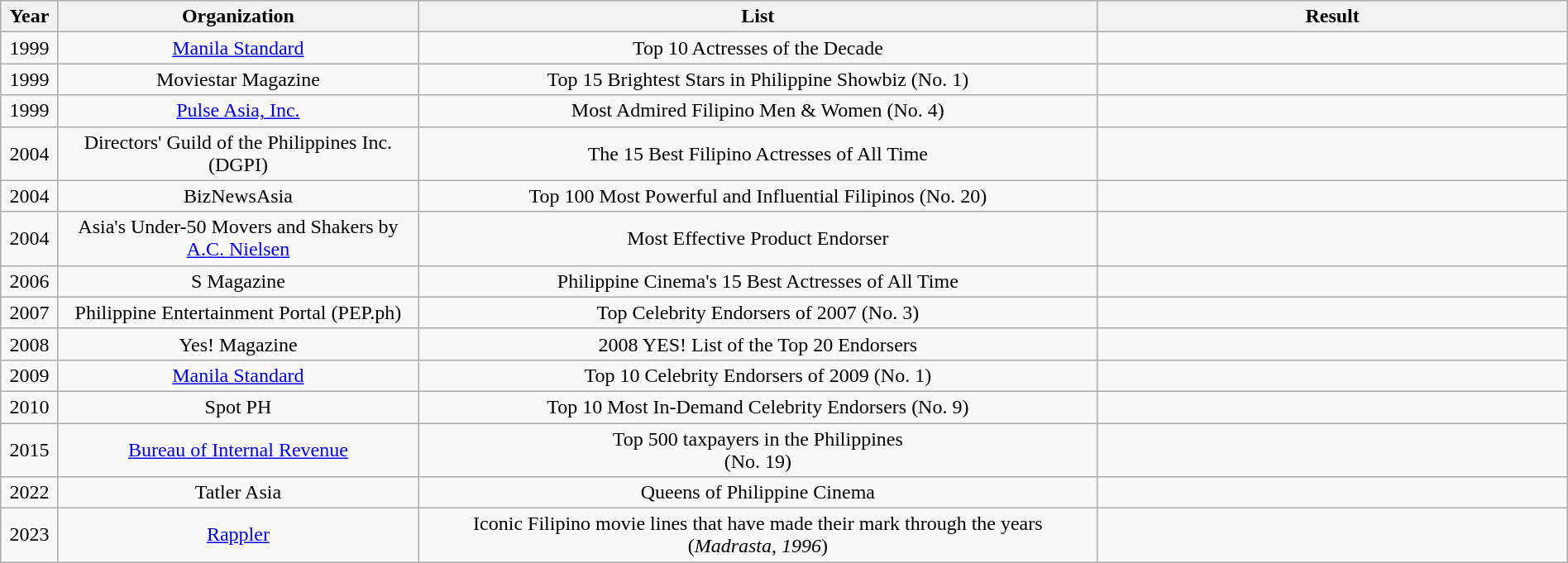<table class="wikitable sortable plainrowheaders" style="text-align:center;" width=100%>
<tr>
<th>Year</th>
<th scope="col" width="23%">Organization</th>
<th scope="col">List</th>
<th scope="col" width="30%" class="unsortable">Result</th>
</tr>
<tr>
<td>1999</td>
<td><a href='#'>Manila Standard</a></td>
<td>Top 10 Actresses of the Decade</td>
<td></td>
</tr>
<tr>
<td>1999</td>
<td>Moviestar Magazine</td>
<td>Top 15 Brightest Stars in Philippine Showbiz (No. 1)</td>
<td></td>
</tr>
<tr>
<td>1999</td>
<td><a href='#'>Pulse Asia, Inc.</a></td>
<td>Most Admired Filipino Men & Women (No. 4)</td>
<td></td>
</tr>
<tr>
<td>2004</td>
<td>Directors' Guild of the Philippines Inc. (DGPI)</td>
<td>The 15 Best Filipino Actresses of All Time</td>
<td></td>
</tr>
<tr>
<td>2004</td>
<td>BizNewsAsia</td>
<td>Top 100 Most Powerful and Influential Filipinos (No. 20)</td>
<td></td>
</tr>
<tr>
<td>2004</td>
<td>Asia's Under-50 Movers and Shakers by <a href='#'>A.C. Nielsen</a></td>
<td>Most Effective Product Endorser</td>
<td></td>
</tr>
<tr>
<td>2006</td>
<td>S Magazine</td>
<td>Philippine Cinema's 15 Best Actresses of All Time</td>
<td></td>
</tr>
<tr>
<td>2007</td>
<td>Philippine Entertainment Portal (PEP.ph)</td>
<td>Top Celebrity Endorsers of 2007 (No. 3)</td>
<td></td>
</tr>
<tr>
<td>2008</td>
<td>Yes! Magazine</td>
<td>2008 YES! List of the Top 20 Endorsers</td>
<td></td>
</tr>
<tr>
<td>2009</td>
<td><a href='#'>Manila Standard</a></td>
<td>Top 10 Celebrity Endorsers of 2009 (No. 1)</td>
<td></td>
</tr>
<tr>
<td>2010</td>
<td>Spot PH</td>
<td>Top 10 Most In-Demand Celebrity Endorsers (No. 9)</td>
<td></td>
</tr>
<tr>
<td>2015</td>
<td><a href='#'>Bureau of Internal Revenue</a></td>
<td>Top 500 taxpayers in the Philippines<br>(No. 19)</td>
<td></td>
</tr>
<tr>
<td>2022</td>
<td>Tatler Asia</td>
<td>Queens of Philippine Cinema</td>
<td></td>
</tr>
<tr>
<td>2023</td>
<td><a href='#'>Rappler</a></td>
<td>Iconic Filipino movie lines that have made their mark through the years<br>(<em>Madrasta, 1996</em>)</td>
<td></td>
</tr>
</table>
